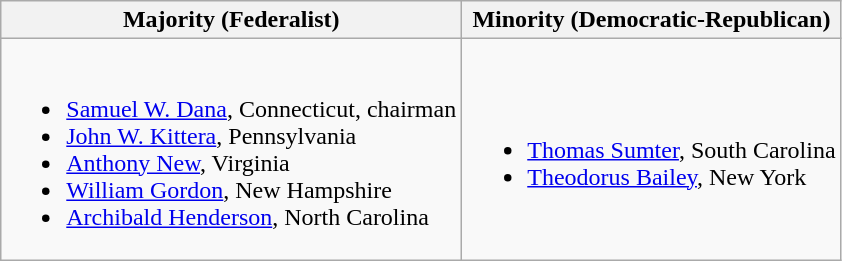<table class=wikitable>
<tr>
<th>Majority (Federalist)</th>
<th>Minority (Democratic-Republican)</th>
</tr>
<tr>
<td><br><ul><li><a href='#'>Samuel W. Dana</a>, Connecticut, chairman</li><li><a href='#'>John W. Kittera</a>, Pennsylvania</li><li><a href='#'>Anthony New</a>, Virginia</li><li><a href='#'>William Gordon</a>, New Hampshire</li><li><a href='#'>Archibald Henderson</a>, North Carolina</li></ul></td>
<td><br><ul><li><a href='#'>Thomas Sumter</a>, South Carolina</li><li><a href='#'>Theodorus Bailey</a>, New York</li></ul></td>
</tr>
</table>
